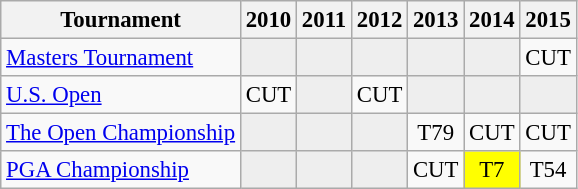<table class="wikitable" style="font-size:95%;text-align:center;">
<tr>
<th>Tournament</th>
<th>2010</th>
<th>2011</th>
<th>2012</th>
<th>2013</th>
<th>2014</th>
<th>2015</th>
</tr>
<tr>
<td align=left><a href='#'>Masters Tournament</a></td>
<td style="background:#eeeeee;"></td>
<td style="background:#eeeeee;"></td>
<td style="background:#eeeeee;"></td>
<td style="background:#eeeeee;"></td>
<td style="background:#eeeeee;"></td>
<td>CUT</td>
</tr>
<tr>
<td align=left><a href='#'>U.S. Open</a></td>
<td>CUT</td>
<td style="background:#eeeeee;"></td>
<td>CUT</td>
<td style="background:#eeeeee;"></td>
<td style="background:#eeeeee;"></td>
<td style="background:#eeeeee;"></td>
</tr>
<tr>
<td align=left><a href='#'>The Open Championship</a></td>
<td style="background:#eeeeee;"></td>
<td style="background:#eeeeee;"></td>
<td style="background:#eeeeee;"></td>
<td>T79</td>
<td>CUT</td>
<td>CUT</td>
</tr>
<tr>
<td align=left><a href='#'>PGA Championship</a></td>
<td style="background:#eeeeee;"></td>
<td style="background:#eeeeee;"></td>
<td style="background:#eeeeee;"></td>
<td>CUT</td>
<td style="background:yellow;">T7</td>
<td>T54</td>
</tr>
</table>
